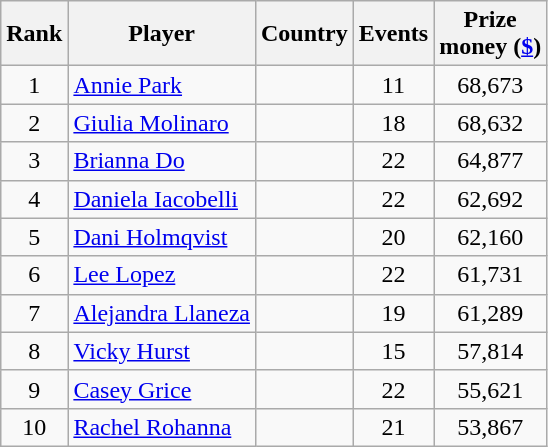<table class="wikitable" style="text-align:center">
<tr>
<th>Rank</th>
<th>Player</th>
<th>Country</th>
<th>Events</th>
<th>Prize <br>money (<a href='#'>$</a>)</th>
</tr>
<tr>
<td>1</td>
<td align=left><a href='#'>Annie Park</a></td>
<td align=left></td>
<td>11</td>
<td>68,673</td>
</tr>
<tr>
<td>2</td>
<td align=left><a href='#'>Giulia Molinaro</a></td>
<td align=left></td>
<td>18</td>
<td>68,632</td>
</tr>
<tr>
<td>3</td>
<td align=left><a href='#'>Brianna Do</a></td>
<td align=left></td>
<td>22</td>
<td>64,877</td>
</tr>
<tr>
<td>4</td>
<td align=left><a href='#'>Daniela Iacobelli</a></td>
<td align=left></td>
<td>22</td>
<td>62,692</td>
</tr>
<tr>
<td>5</td>
<td align=left><a href='#'>Dani Holmqvist</a></td>
<td align=left></td>
<td>20</td>
<td>62,160</td>
</tr>
<tr>
<td>6</td>
<td align=left><a href='#'>Lee Lopez</a></td>
<td align=left></td>
<td>22</td>
<td>61,731</td>
</tr>
<tr>
<td>7</td>
<td align=left><a href='#'>Alejandra Llaneza</a></td>
<td align=left></td>
<td>19</td>
<td>61,289</td>
</tr>
<tr>
<td>8</td>
<td align=left><a href='#'>Vicky Hurst</a></td>
<td align=left></td>
<td>15</td>
<td>57,814</td>
</tr>
<tr>
<td>9</td>
<td align=left><a href='#'>Casey Grice</a></td>
<td align=left></td>
<td>22</td>
<td>55,621</td>
</tr>
<tr>
<td>10</td>
<td align=left><a href='#'>Rachel Rohanna</a></td>
<td align=left></td>
<td>21</td>
<td>53,867</td>
</tr>
</table>
